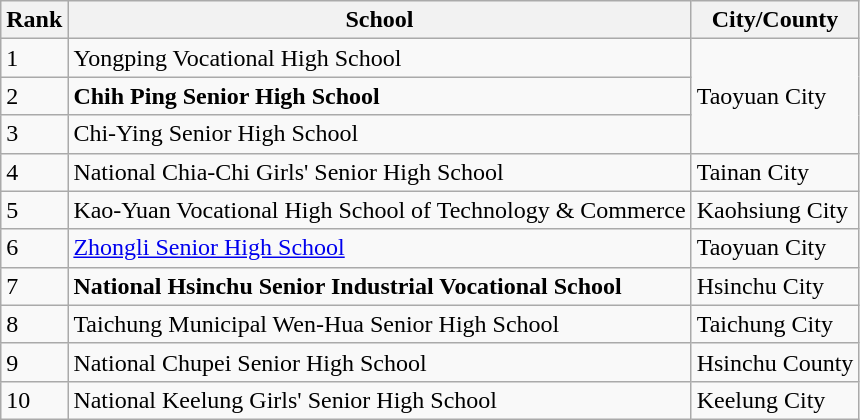<table class="wikitable">
<tr>
<th>Rank</th>
<th>School</th>
<th>City/County</th>
</tr>
<tr>
<td>1</td>
<td>Yongping Vocational High School</td>
<td rowspan="3">Taoyuan City</td>
</tr>
<tr>
<td>2</td>
<td><strong>Chih Ping Senior High School</strong></td>
</tr>
<tr>
<td>3</td>
<td>Chi-Ying Senior High School</td>
</tr>
<tr>
<td>4</td>
<td>National Chia-Chi Girls' Senior High School</td>
<td>Tainan City</td>
</tr>
<tr>
<td>5</td>
<td>Kao-Yuan Vocational High School of Technology & Commerce</td>
<td>Kaohsiung City</td>
</tr>
<tr>
<td>6</td>
<td><a href='#'>Zhongli Senior High School</a></td>
<td>Taoyuan City</td>
</tr>
<tr>
<td>7</td>
<td><strong>National Hsinchu Senior Industrial Vocational School</strong></td>
<td>Hsinchu City</td>
</tr>
<tr>
<td>8</td>
<td>Taichung Municipal Wen-Hua Senior High School</td>
<td>Taichung City</td>
</tr>
<tr>
<td>9</td>
<td>National Chupei Senior High School</td>
<td>Hsinchu County</td>
</tr>
<tr>
<td>10</td>
<td>National Keelung Girls' Senior High School</td>
<td>Keelung City</td>
</tr>
</table>
